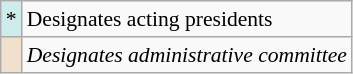<table class="wikitable" style="font-size:90%">
<tr>
<td bgcolor="#CFECEC">*</td>
<td>Designates acting presidents</td>
</tr>
<tr>
<td bgcolor="#F2E0CE"></td>
<td><em>Designates administrative committee</em></td>
</tr>
</table>
